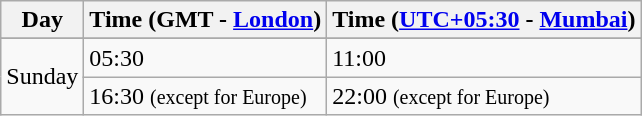<table class="wikitable">
<tr>
<th>Day</th>
<th>Time (GMT - <a href='#'>London</a>)</th>
<th>Time (<a href='#'>UTC+05:30</a> - <a href='#'>Mumbai</a>)</th>
</tr>
<tr>
</tr>
<tr>
<td rowspan='2'>Sunday</td>
<td>05:30</td>
<td>11:00</td>
</tr>
<tr>
<td>16:30 <small>(except for Europe)</small></td>
<td>22:00 <small>(except for Europe)</small></td>
</tr>
</table>
